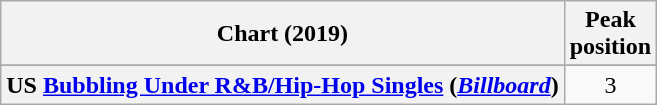<table class="wikitable sortable plainrowheaders" style="text-align:center">
<tr>
<th scope="col">Chart (2019)</th>
<th scope="col">Peak<br>position</th>
</tr>
<tr>
</tr>
<tr>
</tr>
<tr>
<th scope="row">US <a href='#'>Bubbling Under R&B/Hip-Hop Singles</a> (<em><a href='#'>Billboard</a></em>)</th>
<td>3</td>
</tr>
</table>
